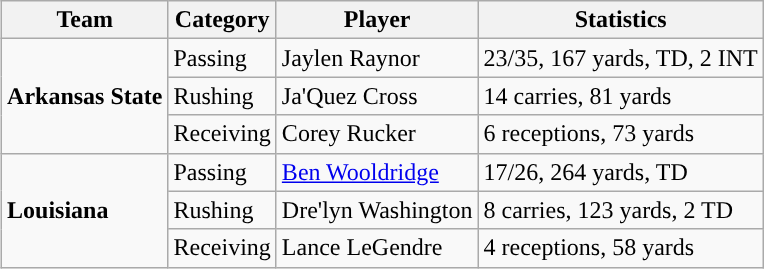<table class="wikitable" style="float: right;">
<tr>
<th>Team</th>
<th>Category</th>
<th>Player</th>
<th>Statistics</th>
</tr>
<tr>
<td rowspan=3><strong>Arkansas State</strong></td>
<td>Passing</td>
<td>Jaylen Raynor</td>
<td>23/35, 167 yards, TD, 2 INT</td>
</tr>
<tr>
<td>Rushing</td>
<td>Ja'Quez Cross</td>
<td>14 carries, 81 yards</td>
</tr>
<tr>
<td>Receiving</td>
<td>Corey Rucker</td>
<td>6 receptions, 73 yards</td>
</tr>
<tr>
<td rowspan=3><strong>Louisiana</strong></td>
<td>Passing</td>
<td><a href='#'>Ben Wooldridge</a></td>
<td>17/26, 264 yards, TD</td>
</tr>
<tr>
<td>Rushing</td>
<td>Dre'lyn Washington</td>
<td>8 carries, 123 yards, 2 TD</td>
</tr>
<tr>
<td>Receiving</td>
<td>Lance LeGendre</td>
<td>4 receptions, 58 yards</td>
</tr>
</table>
